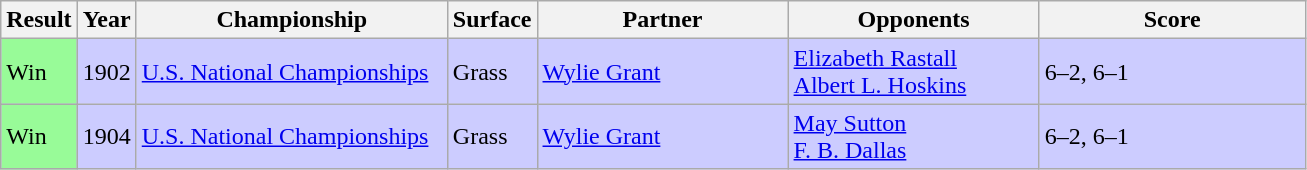<table class="sortable wikitable">
<tr>
<th style="width:40px">Result</th>
<th style="width:30px">Year</th>
<th style="width:200px">Championship</th>
<th style="width:50px">Surface</th>
<th style="width:160px">Partner</th>
<th style="width:160px">Opponents</th>
<th style="width:170px" class="unsortable">Score</th>
</tr>
<tr style="background:#ccf;">
<td style="background:#98fb98;">Win</td>
<td>1902</td>
<td><a href='#'>U.S. National Championships</a></td>
<td>Grass</td>
<td> <a href='#'>Wylie Grant</a></td>
<td> <a href='#'>Elizabeth Rastall</a><br>  <a href='#'>Albert L. Hoskins</a></td>
<td>6–2, 6–1</td>
</tr>
<tr style="background:#ccf;">
<td style="background:#98fb98;">Win</td>
<td>1904</td>
<td><a href='#'>U.S. National Championships</a></td>
<td>Grass</td>
<td> <a href='#'>Wylie Grant</a></td>
<td> <a href='#'>May Sutton</a><br>  <a href='#'>F. B. Dallas</a></td>
<td>6–2, 6–1</td>
</tr>
</table>
